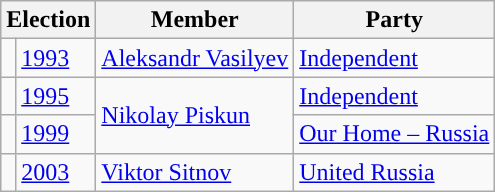<table class="wikitable">
<tr>
<th colspan="2">Election</th>
<th>Member</th>
<th>Party</th>
</tr>
<tr>
<td style="background-color:"></td>
<td><a href='#'>1993</a></td>
<td><a href='#'>Aleksandr Vasilyev</a></td>
<td><a href='#'>Independent</a></td>
</tr>
<tr>
<td style="background-color:"></td>
<td><a href='#'>1995</a></td>
<td rowspan=2><a href='#'>Nikolay Piskun</a></td>
<td><a href='#'>Independent</a></td>
</tr>
<tr>
<td style="background-color:"></td>
<td><a href='#'>1999</a></td>
<td><a href='#'>Our Home – Russia</a></td>
</tr>
<tr>
<td style="background-color:"></td>
<td><a href='#'>2003</a></td>
<td><a href='#'>Viktor Sitnov</a></td>
<td><a href='#'>United Russia</a></td>
</tr>
</table>
